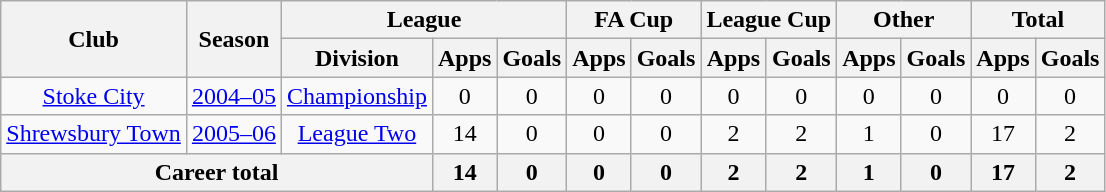<table class="wikitable" style="text-align: center;">
<tr>
<th rowspan="2">Club</th>
<th rowspan="2">Season</th>
<th colspan="3">League</th>
<th colspan="2">FA Cup</th>
<th colspan="2">League Cup</th>
<th colspan="2">Other</th>
<th colspan="2">Total</th>
</tr>
<tr>
<th>Division</th>
<th>Apps</th>
<th>Goals</th>
<th>Apps</th>
<th>Goals</th>
<th>Apps</th>
<th>Goals</th>
<th>Apps</th>
<th>Goals</th>
<th>Apps</th>
<th>Goals</th>
</tr>
<tr>
<td><a href='#'>Stoke City</a></td>
<td><a href='#'>2004–05</a></td>
<td><a href='#'>Championship</a></td>
<td>0</td>
<td>0</td>
<td>0</td>
<td>0</td>
<td>0</td>
<td>0</td>
<td>0</td>
<td>0</td>
<td>0</td>
<td>0</td>
</tr>
<tr>
<td><a href='#'>Shrewsbury Town</a></td>
<td><a href='#'>2005–06</a></td>
<td><a href='#'>League Two</a></td>
<td>14</td>
<td>0</td>
<td>0</td>
<td>0</td>
<td>2</td>
<td>2</td>
<td>1</td>
<td>0</td>
<td>17</td>
<td>2</td>
</tr>
<tr>
<th colspan="3">Career total</th>
<th>14</th>
<th>0</th>
<th>0</th>
<th>0</th>
<th>2</th>
<th>2</th>
<th>1</th>
<th>0</th>
<th>17</th>
<th>2</th>
</tr>
</table>
